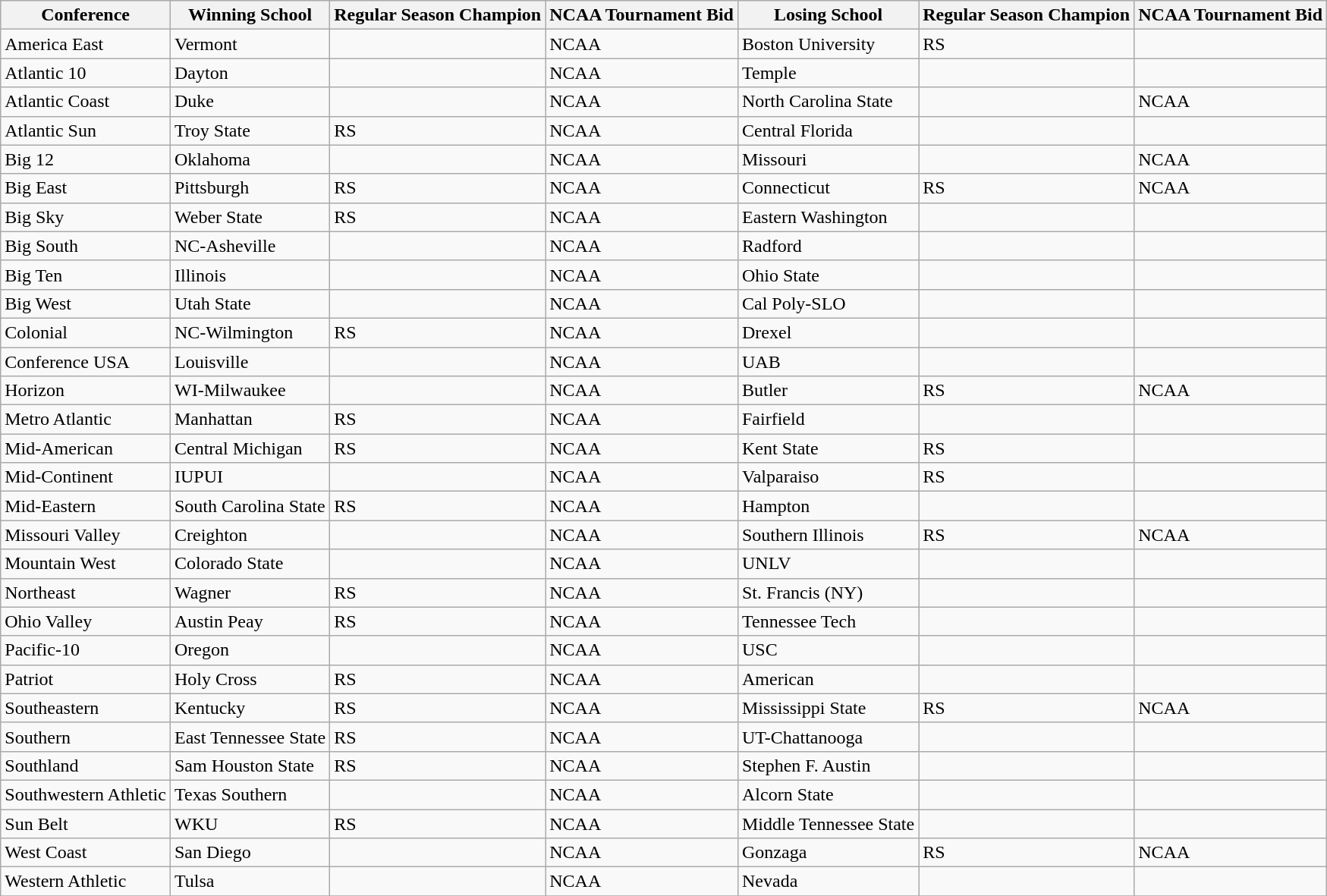<table class="wikitable">
<tr>
<th>Conference</th>
<th>Winning School</th>
<th>Regular Season Champion</th>
<th>NCAA Tournament Bid</th>
<th>Losing School</th>
<th>Regular Season Champion</th>
<th>NCAA Tournament Bid</th>
</tr>
<tr>
<td>America East</td>
<td>Vermont</td>
<td></td>
<td>NCAA</td>
<td>Boston University</td>
<td>RS</td>
<td></td>
</tr>
<tr>
<td>Atlantic 10</td>
<td>Dayton</td>
<td></td>
<td>NCAA</td>
<td>Temple</td>
<td></td>
<td></td>
</tr>
<tr>
<td>Atlantic Coast</td>
<td>Duke</td>
<td></td>
<td>NCAA</td>
<td>North Carolina State</td>
<td></td>
<td>NCAA</td>
</tr>
<tr>
<td>Atlantic Sun</td>
<td>Troy State</td>
<td>RS</td>
<td>NCAA</td>
<td>Central Florida</td>
<td></td>
<td></td>
</tr>
<tr>
<td>Big 12</td>
<td>Oklahoma</td>
<td></td>
<td>NCAA</td>
<td>Missouri</td>
<td></td>
<td>NCAA</td>
</tr>
<tr>
<td>Big East</td>
<td>Pittsburgh</td>
<td>RS</td>
<td>NCAA</td>
<td>Connecticut</td>
<td>RS</td>
<td>NCAA</td>
</tr>
<tr>
<td>Big Sky</td>
<td>Weber State</td>
<td>RS</td>
<td>NCAA</td>
<td>Eastern Washington</td>
<td></td>
<td></td>
</tr>
<tr>
<td>Big South</td>
<td>NC-Asheville</td>
<td></td>
<td>NCAA</td>
<td>Radford</td>
<td></td>
<td></td>
</tr>
<tr>
<td>Big Ten</td>
<td>Illinois</td>
<td></td>
<td>NCAA</td>
<td>Ohio State</td>
<td></td>
<td></td>
</tr>
<tr>
<td>Big West</td>
<td>Utah State</td>
<td></td>
<td>NCAA</td>
<td>Cal Poly-SLO</td>
<td></td>
<td></td>
</tr>
<tr>
<td>Colonial</td>
<td>NC-Wilmington</td>
<td>RS</td>
<td>NCAA</td>
<td>Drexel</td>
<td></td>
<td></td>
</tr>
<tr>
<td>Conference USA</td>
<td>Louisville</td>
<td></td>
<td>NCAA</td>
<td>UAB</td>
<td></td>
<td></td>
</tr>
<tr>
<td>Horizon</td>
<td>WI-Milwaukee</td>
<td></td>
<td>NCAA</td>
<td>Butler</td>
<td>RS</td>
<td>NCAA</td>
</tr>
<tr>
<td>Metro Atlantic</td>
<td>Manhattan</td>
<td>RS</td>
<td>NCAA</td>
<td>Fairfield</td>
<td></td>
<td></td>
</tr>
<tr>
<td>Mid-American</td>
<td>Central Michigan</td>
<td>RS</td>
<td>NCAA</td>
<td>Kent State</td>
<td>RS</td>
<td></td>
</tr>
<tr>
<td>Mid-Continent</td>
<td>IUPUI</td>
<td></td>
<td>NCAA</td>
<td>Valparaiso</td>
<td>RS</td>
<td></td>
</tr>
<tr>
<td>Mid-Eastern</td>
<td>South Carolina State</td>
<td>RS</td>
<td>NCAA</td>
<td>Hampton</td>
<td></td>
<td></td>
</tr>
<tr>
<td>Missouri Valley</td>
<td>Creighton</td>
<td></td>
<td>NCAA</td>
<td>Southern Illinois</td>
<td>RS</td>
<td>NCAA</td>
</tr>
<tr>
<td>Mountain West</td>
<td>Colorado State</td>
<td></td>
<td>NCAA</td>
<td>UNLV</td>
<td></td>
<td></td>
</tr>
<tr>
<td>Northeast</td>
<td>Wagner</td>
<td>RS</td>
<td>NCAA</td>
<td>St. Francis (NY)</td>
<td></td>
<td></td>
</tr>
<tr>
<td>Ohio Valley</td>
<td>Austin Peay</td>
<td>RS</td>
<td>NCAA</td>
<td>Tennessee Tech</td>
<td></td>
<td></td>
</tr>
<tr>
<td>Pacific-10</td>
<td>Oregon</td>
<td></td>
<td>NCAA</td>
<td>USC</td>
<td></td>
<td></td>
</tr>
<tr>
<td>Patriot</td>
<td>Holy Cross</td>
<td>RS</td>
<td>NCAA</td>
<td>American</td>
<td></td>
<td></td>
</tr>
<tr>
<td>Southeastern</td>
<td>Kentucky</td>
<td>RS</td>
<td>NCAA</td>
<td>Mississippi State</td>
<td>RS</td>
<td>NCAA</td>
</tr>
<tr>
<td>Southern</td>
<td>East Tennessee State</td>
<td>RS</td>
<td>NCAA</td>
<td>UT-Chattanooga</td>
<td></td>
<td></td>
</tr>
<tr>
<td>Southland</td>
<td>Sam Houston State</td>
<td>RS</td>
<td>NCAA</td>
<td>Stephen F. Austin</td>
<td></td>
<td></td>
</tr>
<tr>
<td>Southwestern Athletic</td>
<td>Texas Southern</td>
<td></td>
<td>NCAA</td>
<td>Alcorn State</td>
<td></td>
<td></td>
</tr>
<tr>
<td>Sun Belt</td>
<td>WKU</td>
<td>RS</td>
<td>NCAA</td>
<td>Middle Tennessee State</td>
<td></td>
<td></td>
</tr>
<tr>
<td>West Coast</td>
<td>San Diego</td>
<td></td>
<td>NCAA</td>
<td>Gonzaga</td>
<td>RS</td>
<td>NCAA</td>
</tr>
<tr>
<td>Western Athletic</td>
<td>Tulsa</td>
<td></td>
<td>NCAA</td>
<td>Nevada</td>
<td></td>
<td></td>
</tr>
<tr>
</tr>
</table>
